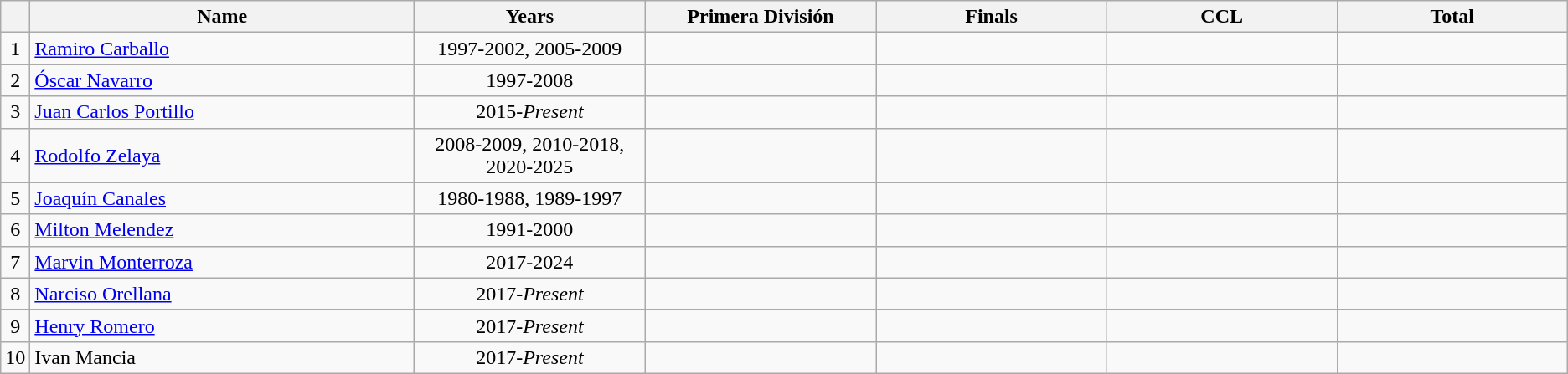<table class="wikitable sortable" style="text-align: center;">
<tr>
<th></th>
<th width=25%>Name</th>
<th width=15%>Years</th>
<th width=15%>Primera División</th>
<th width=15%>Finals</th>
<th width=15%>CCL</th>
<th width=15%>Total</th>
</tr>
<tr>
<td>1</td>
<td style="text-align:left;"> <a href='#'>Ramiro Carballo</a></td>
<td>1997-2002, 2005-2009</td>
<td></td>
<td></td>
<td></td>
<td></td>
</tr>
<tr>
<td>2</td>
<td style="text-align:left;"> <a href='#'>Óscar Navarro</a></td>
<td>1997-2008</td>
<td></td>
<td></td>
<td></td>
<td></td>
</tr>
<tr>
<td>3</td>
<td style="text-align:left;"> <a href='#'>Juan Carlos Portillo</a></td>
<td>2015-<em>Present</em></td>
<td></td>
<td></td>
<td></td>
<td></td>
</tr>
<tr>
<td>4</td>
<td style="text-align:left;"> <a href='#'>Rodolfo Zelaya</a></td>
<td>2008-2009, 2010-2018, 2020-2025</td>
<td></td>
<td></td>
<td></td>
<td></td>
</tr>
<tr>
<td>5</td>
<td style="text-align:left;"> <a href='#'>Joaquín Canales</a></td>
<td>1980-1988, 1989-1997</td>
<td></td>
<td></td>
<td></td>
<td></td>
</tr>
<tr>
<td>6</td>
<td style="text-align:left;"> <a href='#'>Milton Melendez</a></td>
<td>1991-2000</td>
<td></td>
<td></td>
<td></td>
<td></td>
</tr>
<tr>
<td>7</td>
<td style="text-align:left;"> <a href='#'>Marvin Monterroza</a></td>
<td>2017-2024</td>
<td></td>
<td></td>
<td></td>
<td></td>
</tr>
<tr>
<td>8</td>
<td style="text-align:left;"> <a href='#'>Narciso Orellana</a></td>
<td>2017-<em>Present</em></td>
<td></td>
<td></td>
<td></td>
<td></td>
</tr>
<tr>
<td>9</td>
<td style="text-align:left;"> <a href='#'>Henry Romero</a></td>
<td>2017-<em>Present</em></td>
<td></td>
<td></td>
<td></td>
<td></td>
</tr>
<tr>
<td>10</td>
<td style="text-align:left;"> Ivan Mancia</td>
<td>2017-<em>Present</em></td>
<td></td>
<td></td>
<td></td>
<td></td>
</tr>
</table>
